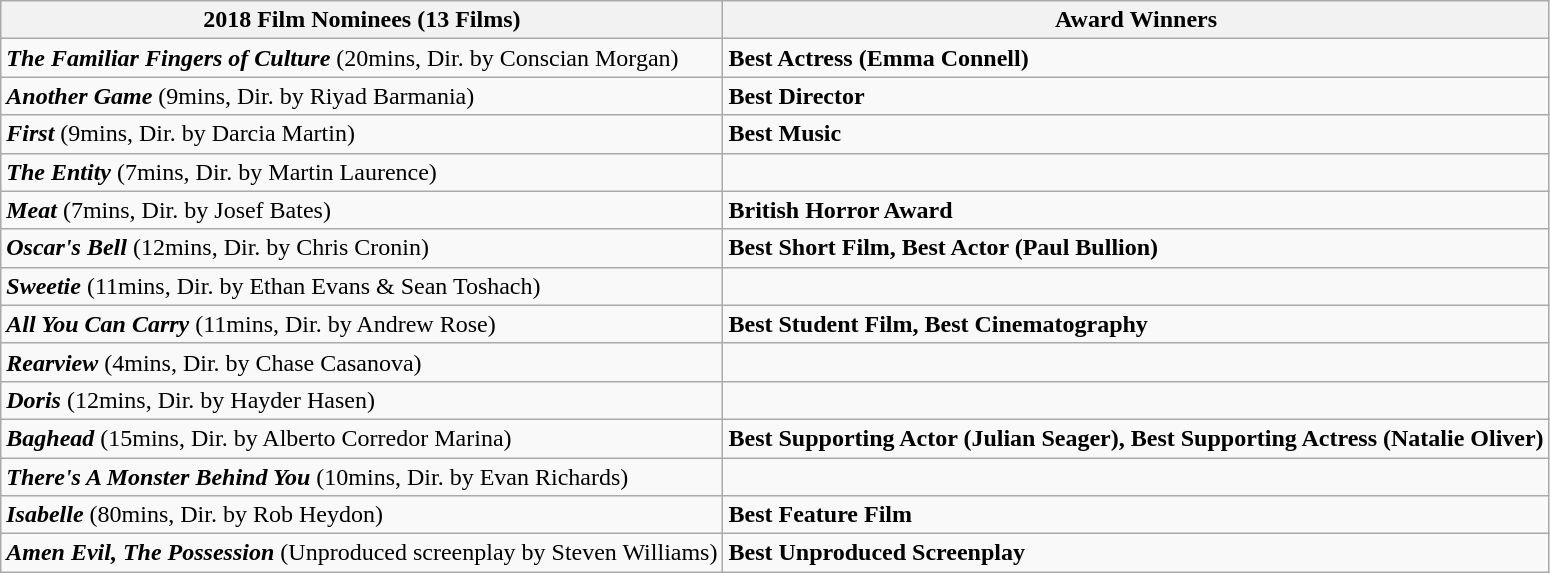<table class="wikitable mw-collapsible mw-collapsed">
<tr>
<th>2018 Film Nominees (13 Films)</th>
<th>Award Winners</th>
</tr>
<tr>
<td><strong><em>The Familiar Fingers of Culture</em></strong> (20mins, Dir. by Conscian Morgan)</td>
<td><strong>Best Actress (Emma Connell)</strong></td>
</tr>
<tr>
<td><strong><em>Another Game</em></strong> (9mins, Dir. by Riyad Barmania)</td>
<td><strong>Best Director</strong></td>
</tr>
<tr>
<td><strong><em>First</em></strong> (9mins, Dir. by Darcia Martin)</td>
<td><strong>Best Music</strong></td>
</tr>
<tr>
<td><strong><em>The Entity</em></strong> (7mins, Dir. by Martin Laurence)</td>
<td></td>
</tr>
<tr>
<td><strong><em>Meat</em></strong> (7mins, Dir. by Josef Bates)</td>
<td><strong>British Horror Award</strong></td>
</tr>
<tr>
<td><strong><em>Oscar's Bell</em></strong> (12mins, Dir. by Chris Cronin)</td>
<td><strong>Best Short Film, Best Actor (Paul Bullion)</strong></td>
</tr>
<tr>
<td><strong><em>Sweetie</em></strong> (11mins, Dir. by Ethan Evans & Sean Toshach)</td>
<td></td>
</tr>
<tr>
<td><strong><em>All You Can Carry</em></strong> (11mins, Dir. by Andrew Rose)</td>
<td><strong>Best Student Film, Best Cinematography</strong></td>
</tr>
<tr>
<td><strong><em>Rearview</em></strong> (4mins, Dir. by Chase Casanova)</td>
<td></td>
</tr>
<tr>
<td><strong><em>Doris</em></strong> (12mins, Dir. by Hayder Hasen)</td>
<td></td>
</tr>
<tr>
<td><strong><em>Baghead</em></strong> (15mins, Dir. by Alberto Corredor Marina)</td>
<td><strong>Best Supporting Actor (Julian Seager), Best Supporting Actress (Natalie Oliver)</strong></td>
</tr>
<tr>
<td><strong><em>There's A Monster Behind You</em></strong> (10mins, Dir. by Evan Richards)</td>
<td></td>
</tr>
<tr>
<td><strong><em>Isabelle</em></strong> (80mins, Dir. by Rob Heydon)</td>
<td><strong>Best Feature Film</strong></td>
</tr>
<tr>
<td><strong><em>Amen Evil, The Possession</em></strong> (Unproduced screenplay by Steven  Williams)</td>
<td><strong>Best Unproduced Screenplay</strong></td>
</tr>
</table>
